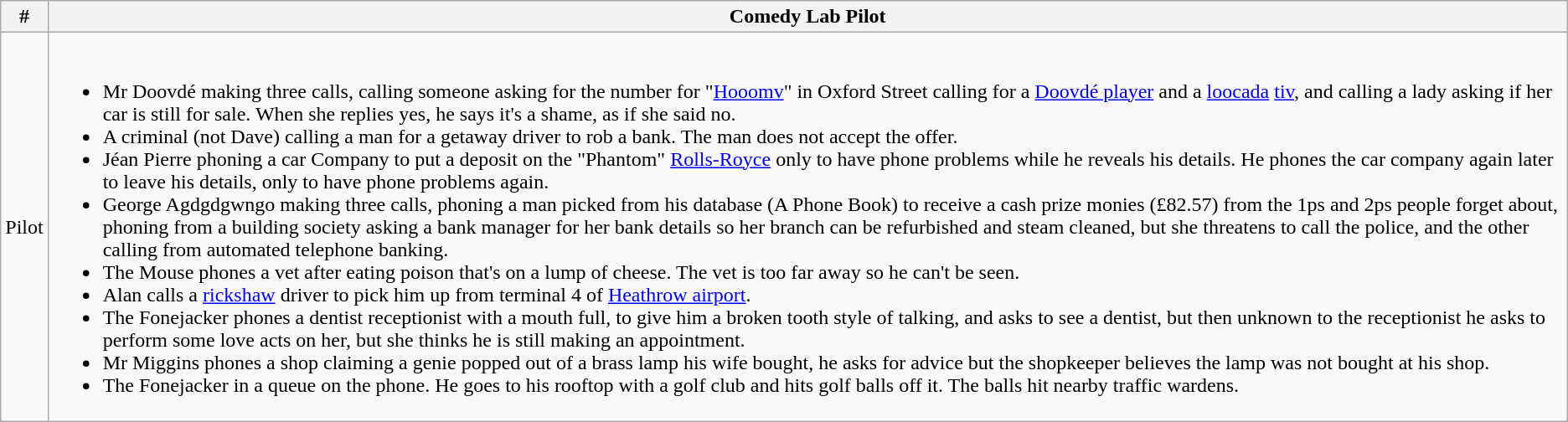<table class="wikitable">
<tr>
<th>#</th>
<th>Comedy Lab Pilot</th>
</tr>
<tr>
<td>Pilot</td>
<td><br><ul><li>Mr Doovdé making three calls, calling someone asking for the number for "<a href='#'>Hooomv</a>" in Oxford Street calling for a <a href='#'>Doovdé player</a> and a <a href='#'>loocada</a> <a href='#'>tiv</a>, and calling a lady asking if her car is still for sale. When she replies yes, he says it's a shame, as if she said no.</li><li>A criminal (not Dave) calling a man for a getaway driver to rob a bank. The man does not accept the offer.</li><li>Jéan Pierre phoning a car Company to put a deposit on the "Phantom" <a href='#'>Rolls-Royce</a> only to have phone problems while he reveals his details. He phones the car company again later to leave his details, only to have phone problems again.</li><li>George Agdgdgwngo making three calls, phoning a man picked from his database (A Phone Book) to receive a cash prize monies (£82.57) from the 1ps and 2ps people forget about, phoning from a building society asking a bank manager for her bank details so her branch can be refurbished and steam cleaned, but she threatens to call the police, and the other calling from automated telephone banking.</li><li>The Mouse phones a vet after eating poison that's on a lump of cheese. The vet is too far away so he can't be seen.</li><li>Alan calls a <a href='#'>rickshaw</a> driver to pick him up from terminal 4 of <a href='#'>Heathrow airport</a>.</li><li>The Fonejacker phones a dentist receptionist with a mouth full, to give him a broken tooth style of talking, and asks to see a dentist, but then unknown to the receptionist he asks to perform some love acts on her, but she thinks he is still making an appointment.</li><li>Mr Miggins phones a shop claiming a genie popped out of a brass lamp his wife bought, he asks for advice but the shopkeeper believes the lamp was not bought at his shop.</li><li>The Fonejacker in a queue on the phone. He goes to his rooftop with a golf club and hits golf balls off it. The balls hit nearby traffic wardens.</li></ul></td>
</tr>
</table>
